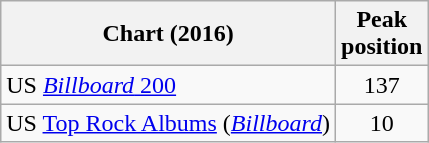<table class="wikitable">
<tr>
<th>Chart (2016)</th>
<th>Peak<br>position</th>
</tr>
<tr>
<td>US <a href='#'><em>Billboard</em> 200</a></td>
<td align="center">137</td>
</tr>
<tr>
<td>US <a href='#'>Top Rock Albums</a> (<em><a href='#'>Billboard</a></em>)</td>
<td align="center">10</td>
</tr>
</table>
